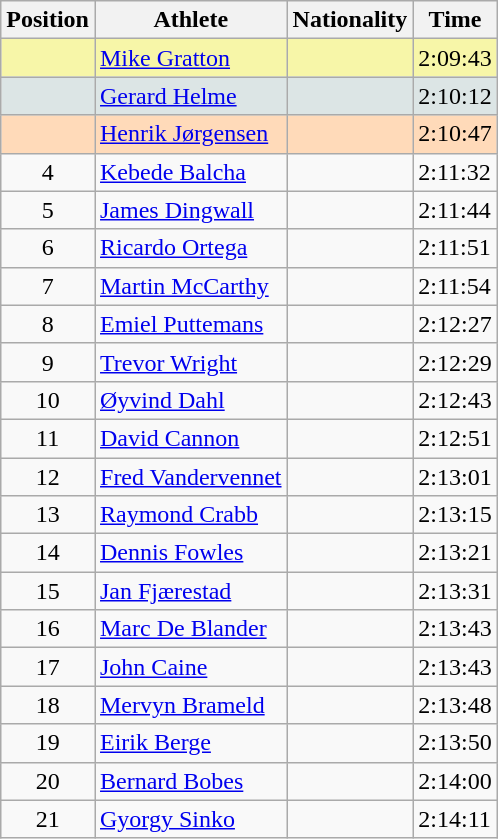<table class="wikitable sortable">
<tr>
<th>Position</th>
<th>Athlete</th>
<th>Nationality</th>
<th>Time</th>
</tr>
<tr bgcolor="#F7F6A8">
<td align=center></td>
<td><a href='#'>Mike Gratton</a></td>
<td></td>
<td>2:09:43</td>
</tr>
<tr bgcolor="#DCE5E5">
<td align=center></td>
<td><a href='#'>Gerard Helme</a></td>
<td></td>
<td>2:10:12</td>
</tr>
<tr bgcolor="#FFDAB9">
<td align=center></td>
<td><a href='#'>Henrik Jørgensen</a></td>
<td></td>
<td>2:10:47</td>
</tr>
<tr>
<td align=center>4</td>
<td><a href='#'>Kebede Balcha</a></td>
<td></td>
<td>2:11:32</td>
</tr>
<tr>
<td align=center>5</td>
<td><a href='#'>James Dingwall</a></td>
<td></td>
<td>2:11:44</td>
</tr>
<tr>
<td align=center>6</td>
<td><a href='#'>Ricardo Ortega</a></td>
<td></td>
<td>2:11:51</td>
</tr>
<tr>
<td align=center>7</td>
<td><a href='#'>Martin McCarthy</a></td>
<td></td>
<td>2:11:54</td>
</tr>
<tr>
<td align=center>8</td>
<td><a href='#'>Emiel Puttemans</a></td>
<td></td>
<td>2:12:27</td>
</tr>
<tr>
<td align=center>9</td>
<td><a href='#'>Trevor Wright</a></td>
<td></td>
<td>2:12:29</td>
</tr>
<tr>
<td align=center>10</td>
<td><a href='#'>Øyvind Dahl</a></td>
<td></td>
<td>2:12:43</td>
</tr>
<tr>
<td align=center>11</td>
<td><a href='#'>David Cannon</a></td>
<td></td>
<td>2:12:51</td>
</tr>
<tr>
<td align=center>12</td>
<td><a href='#'>Fred Vandervennet</a></td>
<td></td>
<td>2:13:01</td>
</tr>
<tr>
<td align=center>13</td>
<td><a href='#'>Raymond Crabb</a></td>
<td></td>
<td>2:13:15</td>
</tr>
<tr>
<td align=center>14</td>
<td><a href='#'>Dennis Fowles</a></td>
<td></td>
<td>2:13:21</td>
</tr>
<tr>
<td align=center>15</td>
<td><a href='#'>Jan Fjærestad</a></td>
<td></td>
<td>2:13:31</td>
</tr>
<tr>
<td align=center>16</td>
<td><a href='#'>Marc De Blander</a></td>
<td></td>
<td>2:13:43</td>
</tr>
<tr>
<td align=center>17</td>
<td><a href='#'>John Caine</a></td>
<td></td>
<td>2:13:43</td>
</tr>
<tr>
<td align=center>18</td>
<td><a href='#'>Mervyn Brameld</a></td>
<td></td>
<td>2:13:48</td>
</tr>
<tr>
<td align=center>19</td>
<td><a href='#'>Eirik Berge</a></td>
<td></td>
<td>2:13:50</td>
</tr>
<tr>
<td align=center>20</td>
<td><a href='#'>Bernard Bobes</a></td>
<td></td>
<td>2:14:00</td>
</tr>
<tr>
<td align=center>21</td>
<td><a href='#'>Gyorgy Sinko</a></td>
<td></td>
<td>2:14:11</td>
</tr>
</table>
